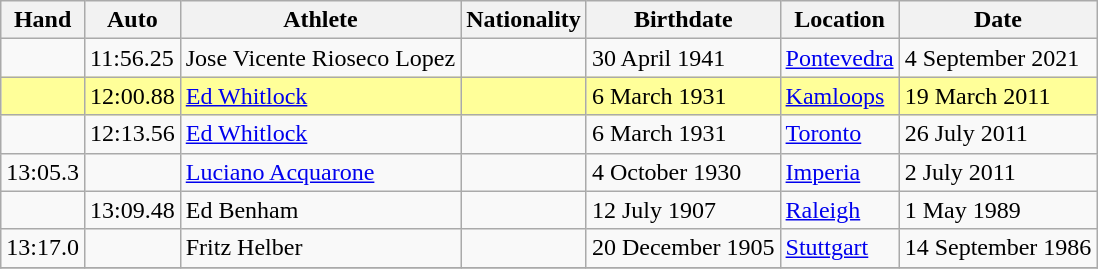<table class="wikitable">
<tr>
<th>Hand</th>
<th>Auto</th>
<th>Athlete</th>
<th>Nationality</th>
<th>Birthdate</th>
<th>Location</th>
<th>Date</th>
</tr>
<tr>
<td></td>
<td>11:56.25</td>
<td>Jose Vicente Rioseco Lopez</td>
<td></td>
<td>30 April 1941</td>
<td><a href='#'>Pontevedra</a></td>
<td>4 September 2021</td>
</tr>
<tr style="background:#ff9;">
<td></td>
<td>12:00.88</td>
<td><a href='#'>Ed Whitlock</a></td>
<td></td>
<td>6 March 1931</td>
<td><a href='#'>Kamloops</a></td>
<td>19 March 2011</td>
</tr>
<tr>
<td></td>
<td>12:13.56</td>
<td><a href='#'>Ed Whitlock</a></td>
<td></td>
<td>6 March 1931</td>
<td><a href='#'>Toronto</a></td>
<td>26 July 2011</td>
</tr>
<tr>
<td>13:05.3</td>
<td></td>
<td><a href='#'>Luciano Acquarone</a></td>
<td></td>
<td>4 October 1930</td>
<td><a href='#'>Imperia</a></td>
<td>2 July 2011</td>
</tr>
<tr>
<td></td>
<td>13:09.48</td>
<td>Ed Benham</td>
<td></td>
<td>12 July 1907</td>
<td><a href='#'>Raleigh</a></td>
<td>1 May 1989</td>
</tr>
<tr>
<td>13:17.0</td>
<td></td>
<td>Fritz Helber</td>
<td></td>
<td>20 December 1905</td>
<td><a href='#'>Stuttgart</a></td>
<td>14 September 1986</td>
</tr>
<tr ->
</tr>
</table>
